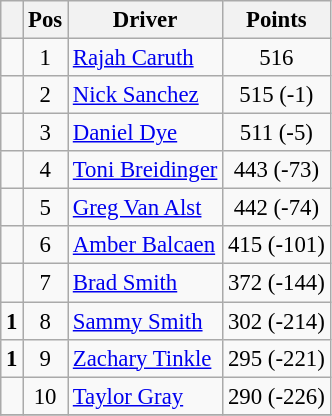<table class="wikitable" style="font-size: 95%;">
<tr>
<th></th>
<th>Pos</th>
<th>Driver</th>
<th>Points</th>
</tr>
<tr>
<td align="left"></td>
<td style="text-align:center;">1</td>
<td><a href='#'>Rajah Caruth</a></td>
<td style="text-align:center;">516</td>
</tr>
<tr>
<td align="left"></td>
<td style="text-align:center;">2</td>
<td><a href='#'>Nick Sanchez</a></td>
<td style="text-align:center;">515 (-1)</td>
</tr>
<tr>
<td align="left"></td>
<td style="text-align:center;">3</td>
<td><a href='#'>Daniel Dye</a></td>
<td style="text-align:center;">511 (-5)</td>
</tr>
<tr>
<td align="left"></td>
<td style="text-align:center;">4</td>
<td><a href='#'>Toni Breidinger</a></td>
<td style="text-align:center;">443 (-73)</td>
</tr>
<tr>
<td align="left"></td>
<td style="text-align:center;">5</td>
<td><a href='#'>Greg Van Alst</a></td>
<td style="text-align:center;">442 (-74)</td>
</tr>
<tr>
<td align="left"></td>
<td style="text-align:center;">6</td>
<td><a href='#'>Amber Balcaen</a></td>
<td style="text-align:center;">415 (-101)</td>
</tr>
<tr>
<td align="left"></td>
<td style="text-align:center;">7</td>
<td><a href='#'>Brad Smith</a></td>
<td style="text-align:center;">372 (-144)</td>
</tr>
<tr>
<td align="left"> <strong>1</strong></td>
<td style="text-align:center;">8</td>
<td><a href='#'>Sammy Smith</a></td>
<td style="text-align:center;">302 (-214)</td>
</tr>
<tr>
<td align="left"> <strong>1</strong></td>
<td style="text-align:center;">9</td>
<td><a href='#'>Zachary Tinkle</a></td>
<td style="text-align:center;">295 (-221)</td>
</tr>
<tr>
<td align="left"></td>
<td style="text-align:center;">10</td>
<td><a href='#'>Taylor Gray</a></td>
<td style="text-align:center;">290 (-226)</td>
</tr>
<tr class="sortbottom">
</tr>
</table>
